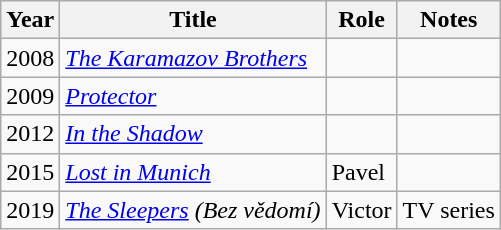<table class="wikitable sortable">
<tr>
<th>Year</th>
<th>Title</th>
<th>Role</th>
<th class="unsortable">Notes</th>
</tr>
<tr>
<td>2008</td>
<td><em><a href='#'>The Karamazov Brothers</a></em></td>
<td></td>
</tr>
<tr>
<td>2009</td>
<td><em><a href='#'>Protector</a></em></td>
<td></td>
<td></td>
</tr>
<tr>
<td>2012</td>
<td><em><a href='#'>In the Shadow</a></em></td>
<td></td>
<td></td>
</tr>
<tr>
<td>2015</td>
<td><em><a href='#'>Lost in Munich</a></em></td>
<td>Pavel</td>
<td></td>
</tr>
<tr>
<td>2019</td>
<td><em><a href='#'>The Sleepers</a> (Bez vědomí)</em></td>
<td>Victor</td>
<td>TV series</td>
</tr>
</table>
